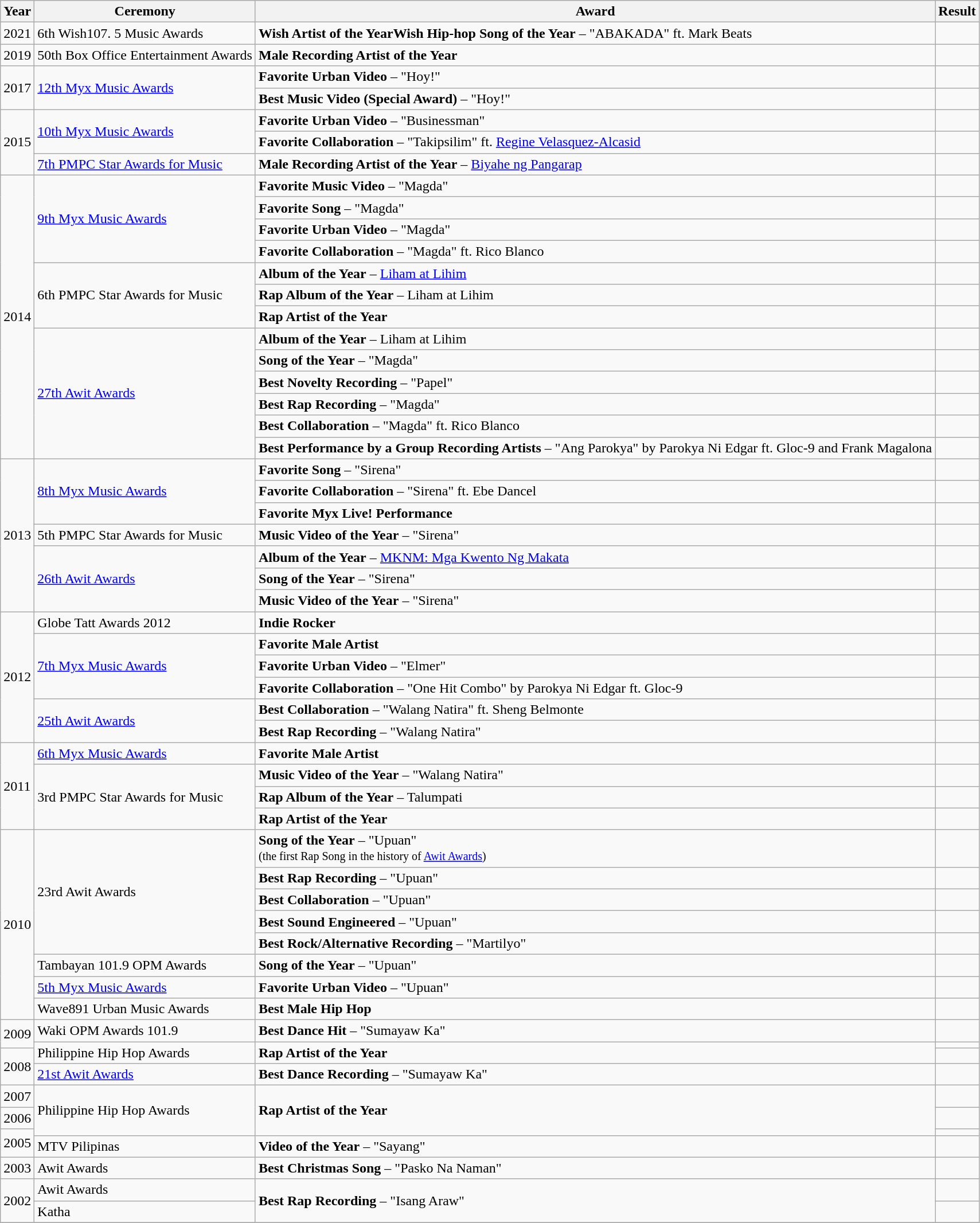<table class="wikitable">
<tr>
<th>Year</th>
<th>Ceremony</th>
<th>Award</th>
<th>Result</th>
</tr>
<tr>
<td>2021</td>
<td>6th Wish107. 5 Music Awards</td>
<td><strong>Wish Artist of the YearWish Hip-hop Song of the Year</strong> – "ABAKADA" ft. Mark Beats</td>
<td></td>
</tr>
<tr>
<td>2019</td>
<td>50th Box Office Entertainment Awards</td>
<td><strong>Male Recording Artist of the Year</strong></td>
<td></td>
</tr>
<tr>
<td rowspan="2">2017</td>
<td rowspan="2"><a href='#'>12th Myx Music Awards</a></td>
<td><strong>Favorite Urban Video</strong> – "Hoy!"</td>
<td></td>
</tr>
<tr>
<td><strong>Best Music Video (Special Award)</strong> – "Hoy!"</td>
<td></td>
</tr>
<tr>
<td rowspan="3">2015</td>
<td rowspan="2"><a href='#'>10th Myx Music Awards</a></td>
<td><strong>Favorite Urban Video</strong> – "Businessman"</td>
<td></td>
</tr>
<tr>
<td><strong>Favorite Collaboration</strong> – "Takipsilim" ft. <a href='#'>Regine Velasquez-Alcasid</a></td>
<td></td>
</tr>
<tr>
<td><a href='#'>7th PMPC Star Awards for Music</a></td>
<td><strong>Male Recording Artist of the Year</strong> – <a href='#'>Biyahe ng Pangarap</a></td>
<td></td>
</tr>
<tr>
<td rowspan="13">2014</td>
<td rowspan="4"><a href='#'>9th Myx Music Awards</a></td>
<td><strong>Favorite Music Video</strong> – "Magda"</td>
<td></td>
</tr>
<tr>
<td><strong>Favorite Song</strong> – "Magda"</td>
<td></td>
</tr>
<tr>
<td><strong>Favorite Urban Video</strong> – "Magda"</td>
<td></td>
</tr>
<tr>
<td><strong>Favorite Collaboration</strong> – "Magda" ft. Rico Blanco</td>
<td></td>
</tr>
<tr>
<td rowspan="3">6th PMPC Star Awards for Music</td>
<td><strong>Album of the Year</strong> – <a href='#'>Liham at Lihim</a></td>
<td></td>
</tr>
<tr>
<td><strong>Rap Album of the Year</strong> – Liham at Lihim</td>
<td></td>
</tr>
<tr>
<td><strong>Rap Artist of the Year</strong></td>
<td></td>
</tr>
<tr>
<td rowspan="6"><a href='#'>27th Awit Awards</a></td>
<td><strong>Album of the Year</strong> – Liham at Lihim</td>
<td></td>
</tr>
<tr>
<td><strong>Song of the Year</strong> – "Magda"</td>
<td></td>
</tr>
<tr>
<td><strong>Best Novelty Recording</strong> – "Papel"</td>
<td></td>
</tr>
<tr>
<td><strong>Best Rap Recording</strong> – "Magda"</td>
<td></td>
</tr>
<tr>
<td><strong>Best Collaboration</strong> – "Magda" ft. Rico Blanco</td>
<td></td>
</tr>
<tr>
<td><strong>Best Performance by a Group Recording Artists</strong> – "Ang Parokya" by Parokya Ni Edgar ft. Gloc-9 and Frank Magalona</td>
<td></td>
</tr>
<tr>
<td rowspan="7">2013</td>
<td rowspan="3"><a href='#'>8th Myx Music Awards</a></td>
<td><strong>Favorite Song</strong> – "Sirena"</td>
<td></td>
</tr>
<tr>
<td><strong>Favorite Collaboration</strong> – "Sirena" ft. Ebe Dancel</td>
<td></td>
</tr>
<tr>
<td><strong>Favorite Myx Live! Performance</strong></td>
<td></td>
</tr>
<tr>
<td>5th PMPC Star Awards for Music</td>
<td><strong>Music Video of the Year</strong> – "Sirena"</td>
<td></td>
</tr>
<tr>
<td rowspan="3"><a href='#'>26th Awit Awards</a></td>
<td><strong>Album of the Year</strong> – <a href='#'>MKNM: Mga Kwento Ng Makata</a></td>
<td></td>
</tr>
<tr>
<td><strong>Song of the Year</strong> – "Sirena"</td>
<td></td>
</tr>
<tr>
<td><strong>Music Video of the Year</strong> – "Sirena"</td>
<td></td>
</tr>
<tr>
<td rowspan="6">2012</td>
<td>Globe Tatt Awards 2012</td>
<td><strong>Indie Rocker</strong></td>
<td></td>
</tr>
<tr>
<td rowspan="3"><a href='#'>7th Myx Music Awards</a></td>
<td><strong>Favorite Male Artist</strong></td>
<td></td>
</tr>
<tr>
<td><strong>Favorite Urban Video</strong> – "Elmer"</td>
<td></td>
</tr>
<tr>
<td><strong>Favorite Collaboration</strong> – "One Hit Combo" by Parokya Ni Edgar ft. Gloc-9</td>
<td></td>
</tr>
<tr>
<td rowspan="2"><a href='#'>25th Awit Awards</a></td>
<td><strong>Best Collaboration</strong> – "Walang Natira" ft. Sheng Belmonte</td>
<td></td>
</tr>
<tr>
<td><strong>Best Rap Recording</strong> – "Walang Natira"</td>
<td></td>
</tr>
<tr>
<td rowspan="4">2011</td>
<td><a href='#'>6th Myx Music Awards</a></td>
<td><strong>Favorite Male Artist</strong></td>
<td></td>
</tr>
<tr>
<td rowspan="3">3rd PMPC Star Awards for Music</td>
<td><strong>Music Video of the Year</strong> – "Walang Natira"</td>
<td></td>
</tr>
<tr>
<td><strong>Rap Album of the Year</strong> – Talumpati</td>
<td></td>
</tr>
<tr>
<td><strong>Rap Artist of the Year</strong></td>
<td></td>
</tr>
<tr>
<td rowspan="8">2010</td>
<td rowspan="5">23rd Awit Awards</td>
<td><strong>Song of the Year</strong> – "Upuan"<br> <small>(the first Rap Song in the history of <a href='#'>Awit Awards</a>)</small></td>
<td></td>
</tr>
<tr>
<td><strong>Best Rap Recording</strong> – "Upuan"</td>
<td></td>
</tr>
<tr>
<td><strong>Best Collaboration</strong> – "Upuan"</td>
<td></td>
</tr>
<tr>
<td><strong>Best Sound Engineered</strong> – "Upuan"</td>
<td></td>
</tr>
<tr>
<td><strong>Best Rock/Alternative Recording</strong> – "Martilyo"</td>
<td></td>
</tr>
<tr>
<td>Tambayan 101.9 OPM Awards</td>
<td><strong>Song of the Year</strong> – "Upuan"</td>
<td></td>
</tr>
<tr>
<td><a href='#'>5th Myx Music Awards</a></td>
<td><strong>Favorite Urban Video</strong> – "Upuan"</td>
<td></td>
</tr>
<tr>
<td>Wave891 Urban Music Awards</td>
<td><strong>Best Male Hip Hop</strong></td>
<td></td>
</tr>
<tr>
<td rowspan="2">2009</td>
<td>Waki OPM Awards 101.9</td>
<td><strong>Best Dance Hit</strong> – "Sumayaw Ka"</td>
<td></td>
</tr>
<tr>
<td rowspan="2">Philippine Hip Hop Awards</td>
<td rowspan="2"><strong>Rap Artist of the Year</strong></td>
<td></td>
</tr>
<tr>
<td rowspan="2">2008</td>
<td></td>
</tr>
<tr>
<td><a href='#'>21st Awit Awards</a></td>
<td><strong>Best Dance Recording</strong> – "Sumayaw Ka"</td>
<td></td>
</tr>
<tr>
<td>2007</td>
<td rowspan="3">Philippine Hip Hop Awards</td>
<td rowspan="3"><strong>Rap Artist of the Year</strong></td>
<td></td>
</tr>
<tr>
<td>2006</td>
<td></td>
</tr>
<tr>
<td rowspan="2">2005</td>
<td></td>
</tr>
<tr>
<td>MTV Pilipinas</td>
<td><strong>Video of the Year</strong> – "Sayang"</td>
<td></td>
</tr>
<tr>
<td>2003</td>
<td>Awit Awards</td>
<td><strong>Best Christmas Song</strong> – "Pasko Na Naman"</td>
<td></td>
</tr>
<tr>
<td rowspan="2">2002</td>
<td>Awit Awards</td>
<td rowspan="2"><strong>Best Rap Recording</strong> – "Isang Araw"</td>
<td></td>
</tr>
<tr>
<td>Katha</td>
<td></td>
</tr>
<tr>
</tr>
</table>
